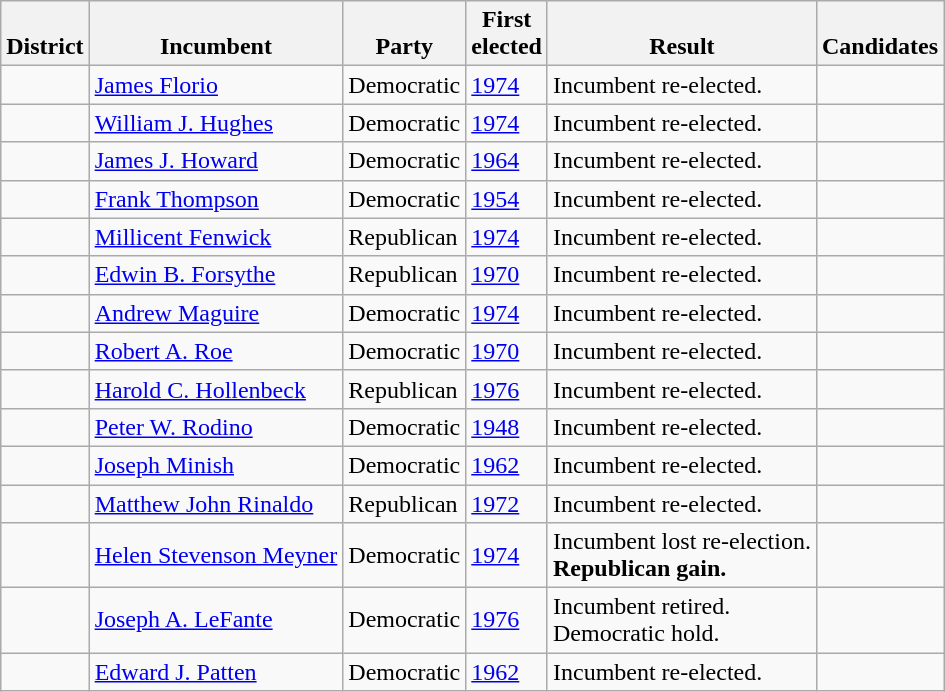<table class=wikitable>
<tr valign=bottom>
<th>District</th>
<th>Incumbent</th>
<th>Party</th>
<th>First<br>elected</th>
<th>Result</th>
<th>Candidates</th>
</tr>
<tr>
<td></td>
<td><a href='#'>James Florio</a></td>
<td>Democratic</td>
<td><a href='#'>1974</a></td>
<td>Incumbent re-elected.</td>
<td nowrap></td>
</tr>
<tr>
<td></td>
<td><a href='#'>William J. Hughes</a></td>
<td>Democratic</td>
<td><a href='#'>1974</a></td>
<td>Incumbent re-elected.</td>
<td nowrap></td>
</tr>
<tr>
<td></td>
<td><a href='#'>James J. Howard</a></td>
<td>Democratic</td>
<td><a href='#'>1964</a></td>
<td>Incumbent re-elected.</td>
<td nowrap></td>
</tr>
<tr>
<td></td>
<td><a href='#'>Frank Thompson</a></td>
<td>Democratic</td>
<td><a href='#'>1954</a></td>
<td>Incumbent re-elected.</td>
<td nowrap></td>
</tr>
<tr>
<td></td>
<td><a href='#'>Millicent Fenwick</a></td>
<td>Republican</td>
<td><a href='#'>1974</a></td>
<td>Incumbent re-elected.</td>
<td nowrap></td>
</tr>
<tr>
<td></td>
<td><a href='#'>Edwin B. Forsythe</a></td>
<td>Republican</td>
<td><a href='#'>1970</a></td>
<td>Incumbent re-elected.</td>
<td nowrap></td>
</tr>
<tr>
<td></td>
<td><a href='#'>Andrew Maguire</a></td>
<td>Democratic</td>
<td><a href='#'>1974</a></td>
<td>Incumbent re-elected.</td>
<td nowrap></td>
</tr>
<tr>
<td></td>
<td><a href='#'>Robert A. Roe</a></td>
<td>Democratic</td>
<td><a href='#'>1970</a></td>
<td>Incumbent re-elected.</td>
<td nowrap></td>
</tr>
<tr>
<td></td>
<td><a href='#'>Harold C. Hollenbeck</a></td>
<td>Republican</td>
<td><a href='#'>1976</a></td>
<td>Incumbent re-elected.</td>
<td nowrap></td>
</tr>
<tr>
<td></td>
<td><a href='#'>Peter W. Rodino</a></td>
<td>Democratic</td>
<td><a href='#'>1948</a></td>
<td>Incumbent re-elected.</td>
<td nowrap></td>
</tr>
<tr>
<td></td>
<td><a href='#'>Joseph Minish</a></td>
<td>Democratic</td>
<td><a href='#'>1962</a></td>
<td>Incumbent re-elected.</td>
<td nowrap></td>
</tr>
<tr>
<td></td>
<td><a href='#'>Matthew John Rinaldo</a></td>
<td>Republican</td>
<td><a href='#'>1972</a></td>
<td>Incumbent re-elected.</td>
<td nowrap></td>
</tr>
<tr>
<td></td>
<td><a href='#'>Helen Stevenson Meyner</a></td>
<td>Democratic</td>
<td><a href='#'>1974</a></td>
<td>Incumbent lost re-election.<br><strong>Republican gain.</strong></td>
<td nowrap></td>
</tr>
<tr>
<td></td>
<td><a href='#'>Joseph A. LeFante</a></td>
<td>Democratic</td>
<td><a href='#'>1976</a></td>
<td>Incumbent retired.<br>Democratic hold.</td>
<td nowrap></td>
</tr>
<tr>
<td></td>
<td><a href='#'>Edward J. Patten</a></td>
<td>Democratic</td>
<td><a href='#'>1962</a></td>
<td>Incumbent re-elected.</td>
<td nowrap></td>
</tr>
</table>
